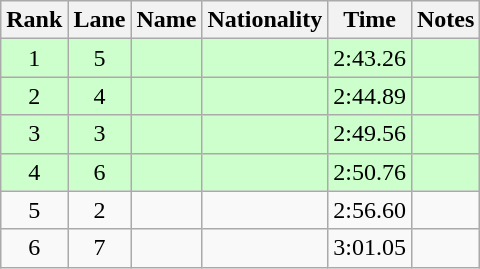<table class="wikitable sortable" style="text-align:center">
<tr>
<th>Rank</th>
<th>Lane</th>
<th>Name</th>
<th>Nationality</th>
<th>Time</th>
<th>Notes</th>
</tr>
<tr bgcolor=ccffcc>
<td>1</td>
<td>5</td>
<td align=left></td>
<td align=left></td>
<td>2:43.26</td>
<td><strong></strong></td>
</tr>
<tr bgcolor=ccffcc>
<td>2</td>
<td>4</td>
<td align=left></td>
<td align=left></td>
<td>2:44.89</td>
<td><strong></strong></td>
</tr>
<tr bgcolor=ccffcc>
<td>3</td>
<td>3</td>
<td align=left></td>
<td align=left></td>
<td>2:49.56</td>
<td><strong></strong></td>
</tr>
<tr bgcolor=ccffcc>
<td>4</td>
<td>6</td>
<td align=left></td>
<td align=left></td>
<td>2:50.76</td>
<td><strong></strong></td>
</tr>
<tr>
<td>5</td>
<td>2</td>
<td align=left></td>
<td align=left></td>
<td>2:56.60</td>
<td></td>
</tr>
<tr>
<td>6</td>
<td>7</td>
<td align=left></td>
<td align=left></td>
<td>3:01.05</td>
<td></td>
</tr>
</table>
